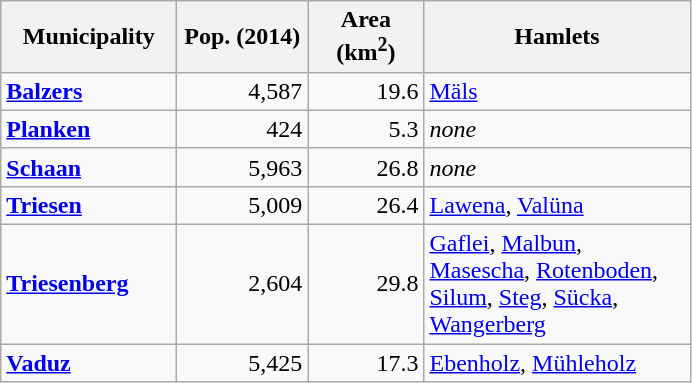<table class="wikitable sortable">
<tr>
<th width="110px">Municipality</th>
<th width="80px">Pop. (2014)</th>
<th width="70px">Area (km<sup>2</sup>)</th>
<th width="170px">Hamlets</th>
</tr>
<tr>
<td> <strong><a href='#'>Balzers</a></strong></td>
<td align="right">4,587</td>
<td align="right">19.6</td>
<td><a href='#'>Mäls</a></td>
</tr>
<tr>
<td> <strong><a href='#'>Planken</a></strong></td>
<td align="right">424</td>
<td align="right">5.3</td>
<td><em>none</em></td>
</tr>
<tr>
<td> <strong><a href='#'>Schaan</a></strong></td>
<td align="right">5,963</td>
<td align="right">26.8</td>
<td><em>none</em></td>
</tr>
<tr>
<td> <strong><a href='#'>Triesen</a></strong></td>
<td align="right">5,009</td>
<td align="right">26.4</td>
<td><a href='#'>Lawena</a>, <a href='#'>Valüna</a></td>
</tr>
<tr>
<td> <strong><a href='#'>Triesenberg</a></strong></td>
<td align="right">2,604</td>
<td align="right">29.8</td>
<td><a href='#'>Gaflei</a>, <a href='#'>Malbun</a>, <a href='#'>Masescha</a>, <a href='#'>Rotenboden</a>, <a href='#'>Silum</a>, <a href='#'>Steg</a>, <a href='#'>Sücka</a>, <a href='#'>Wangerberg</a></td>
</tr>
<tr>
<td> <strong><a href='#'>Vaduz</a></strong></td>
<td align="right">5,425</td>
<td align="right">17.3</td>
<td><a href='#'>Ebenholz</a>, <a href='#'>Mühleholz</a></td>
</tr>
</table>
